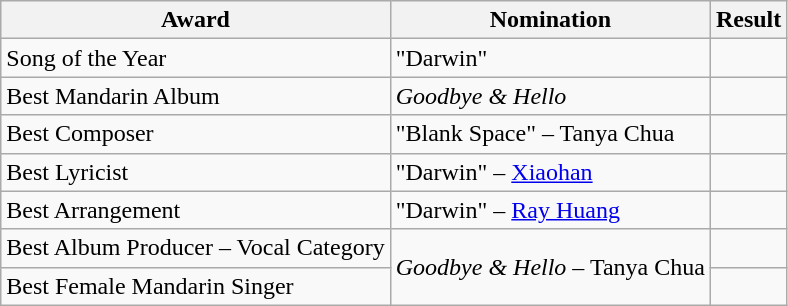<table class="wikitable">
<tr>
<th>Award</th>
<th>Nomination</th>
<th>Result</th>
</tr>
<tr>
<td>Song of the Year</td>
<td>"Darwin"</td>
<td></td>
</tr>
<tr>
<td>Best Mandarin Album</td>
<td><em>Goodbye & Hello</em></td>
<td></td>
</tr>
<tr>
<td>Best Composer</td>
<td>"Blank Space" – Tanya Chua</td>
<td></td>
</tr>
<tr>
<td>Best Lyricist</td>
<td>"Darwin" – <a href='#'>Xiaohan</a></td>
<td></td>
</tr>
<tr>
<td>Best Arrangement</td>
<td>"Darwin" – <a href='#'>Ray Huang</a></td>
<td></td>
</tr>
<tr>
<td>Best Album Producer – Vocal Category</td>
<td rowspan="2"><em>Goodbye & Hello</em> – Tanya Chua</td>
<td></td>
</tr>
<tr>
<td>Best Female Mandarin Singer</td>
<td></td>
</tr>
</table>
